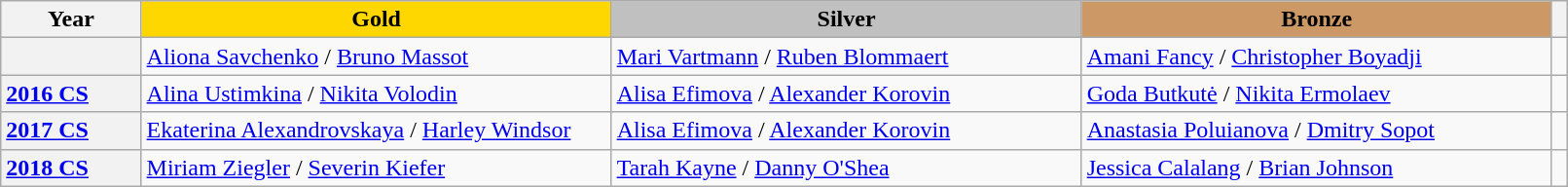<table class="wikitable unsortable" style="text-align:left; width:85%">
<tr>
<th scope="col" style="text-align:center">Year</th>
<td scope="col" style="text-align:center; width:30%; background:gold"><strong>Gold</strong></td>
<td scope="col" style="text-align:center; width:30%; background:silver"><strong>Silver</strong></td>
<td scope="col" style="text-align:center; width:30%; background:#c96"><strong>Bronze</strong></td>
<th scope="col" style="text-align:center"></th>
</tr>
<tr>
<th scope="row" style="text-align:left"></th>
<td> <a href='#'>Aliona Savchenko</a> / <a href='#'>Bruno Massot</a></td>
<td> <a href='#'>Mari Vartmann</a> / <a href='#'>Ruben Blommaert</a></td>
<td> <a href='#'>Amani Fancy</a> / <a href='#'>Christopher Boyadji</a></td>
<td></td>
</tr>
<tr>
<th scope="row" style="text-align:left"><a href='#'>2016 CS</a></th>
<td> <a href='#'>Alina Ustimkina</a> / <a href='#'>Nikita Volodin</a></td>
<td> <a href='#'>Alisa Efimova</a> / <a href='#'>Alexander Korovin</a></td>
<td> <a href='#'>Goda Butkutė</a> / <a href='#'>Nikita Ermolaev</a></td>
<td></td>
</tr>
<tr>
<th scope="row" style="text-align:left"><a href='#'>2017 CS</a></th>
<td> <a href='#'>Ekaterina Alexandrovskaya</a> / <a href='#'>Harley Windsor</a></td>
<td> <a href='#'>Alisa Efimova</a> / <a href='#'>Alexander Korovin</a></td>
<td> <a href='#'>Anastasia Poluianova</a> / <a href='#'>Dmitry Sopot</a></td>
<td></td>
</tr>
<tr>
<th scope="row" style="text-align:left"><a href='#'>2018 CS</a></th>
<td> <a href='#'>Miriam Ziegler</a> / <a href='#'>Severin Kiefer</a></td>
<td> <a href='#'>Tarah Kayne</a> / <a href='#'>Danny O'Shea</a></td>
<td> <a href='#'>Jessica Calalang</a> / <a href='#'>Brian Johnson</a></td>
<td></td>
</tr>
</table>
